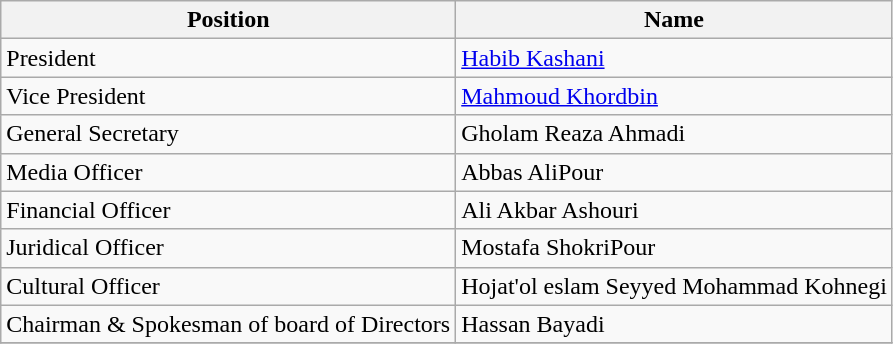<table class="wikitable">
<tr>
<th>Position</th>
<th>Name</th>
</tr>
<tr>
<td>President</td>
<td> <a href='#'>Habib Kashani</a></td>
</tr>
<tr>
<td>Vice President</td>
<td> <a href='#'>Mahmoud Khordbin</a></td>
</tr>
<tr>
<td>General Secretary</td>
<td> Gholam Reaza Ahmadi</td>
</tr>
<tr>
<td>Media Officer</td>
<td> Abbas AliPour</td>
</tr>
<tr>
<td>Financial  Officer</td>
<td> Ali Akbar Ashouri</td>
</tr>
<tr>
<td>Juridical Officer</td>
<td> Mostafa ShokriPour</td>
</tr>
<tr>
<td>Cultural  Officer</td>
<td> Hojat'ol eslam Seyyed Mohammad Kohnegi</td>
</tr>
<tr>
<td>Chairman & Spokesman of board of Directors</td>
<td> Hassan Bayadi</td>
</tr>
<tr>
</tr>
</table>
